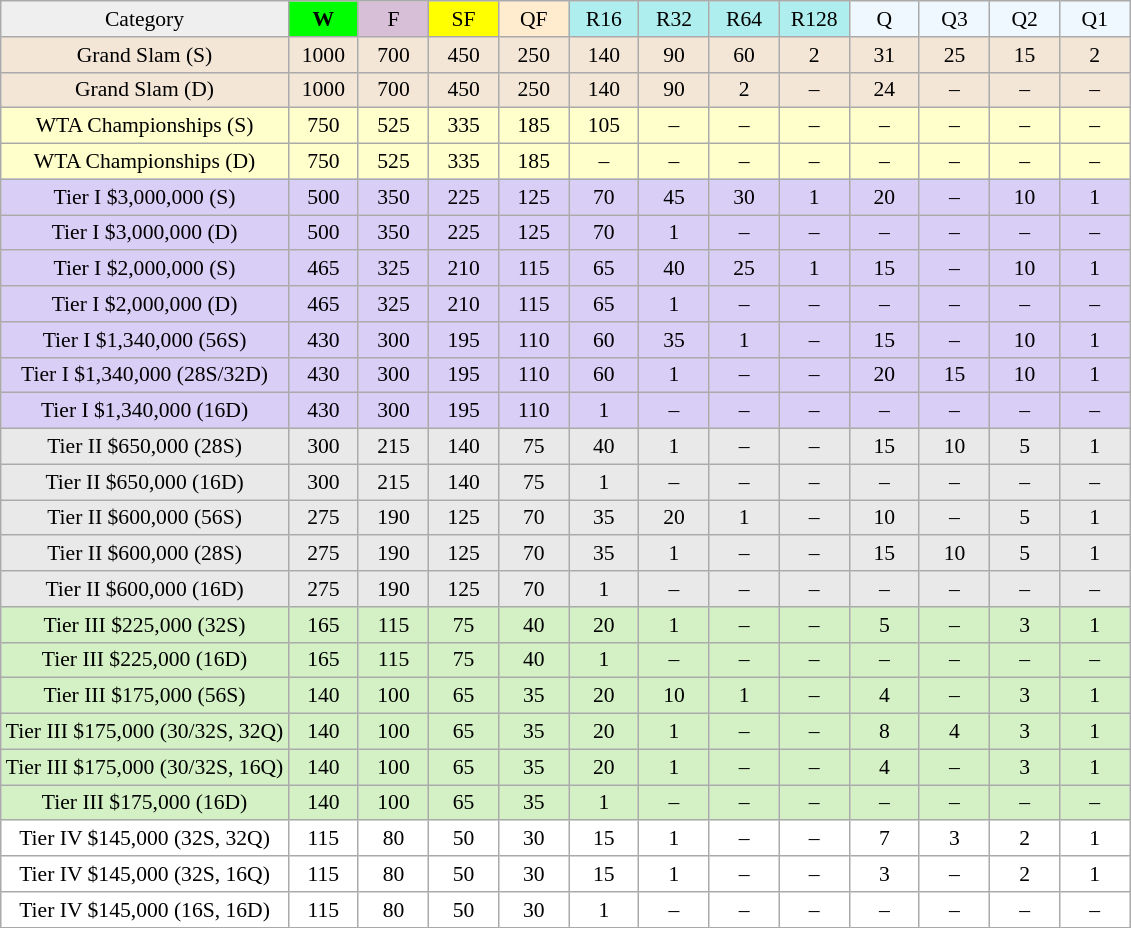<table class="wikitable" style="font-size:90%">
<tr align=center>
<td bgcolor=#efefef>Category</td>
<td width=40 bgcolor=lime><strong>W</strong></td>
<td width=40 bgcolor=#D8BFD8>F</td>
<td width=40 bgcolor=#FFFF00>SF</td>
<td width=40 bgcolor=#ffebcd>QF</td>
<td width=40 bgcolor=#afeeee>R16</td>
<td width=40 bgcolor=#afeeee>R32</td>
<td width=40 bgcolor=#afeeee>R64</td>
<td width=40 bgcolor=#afeeee>R128</td>
<td width=40 bgcolor=#F0F8FF>Q</td>
<td width=40 bgcolor=#F0F8FF>Q3</td>
<td width=40 bgcolor=#F0F8FF>Q2</td>
<td width=40 bgcolor=#F0F8FF>Q1</td>
</tr>
<tr align=center bgcolor=#F3E6D7>
<td>Grand Slam (S)</td>
<td>1000</td>
<td>700</td>
<td>450</td>
<td>250</td>
<td>140</td>
<td>90</td>
<td>60</td>
<td>2</td>
<td>31</td>
<td>25</td>
<td>15</td>
<td>2</td>
</tr>
<tr align=center bgcolor=#F3E6D7>
<td>Grand Slam (D)</td>
<td>1000</td>
<td>700</td>
<td>450</td>
<td>250</td>
<td>140</td>
<td>90</td>
<td>2</td>
<td>–</td>
<td>24</td>
<td>–</td>
<td>–</td>
<td>–</td>
</tr>
<tr align=center bgcolor=#ffffcc>
<td>WTA Championships (S)</td>
<td>750</td>
<td>525</td>
<td>335</td>
<td>185</td>
<td>105</td>
<td>–</td>
<td>–</td>
<td>–</td>
<td>–</td>
<td>–</td>
<td>–</td>
<td>–</td>
</tr>
<tr align=center bgcolor=#ffffcc>
<td>WTA Championships (D)</td>
<td>750</td>
<td>525</td>
<td>335</td>
<td>185</td>
<td>–</td>
<td>–</td>
<td>–</td>
<td>–</td>
<td>–</td>
<td>–</td>
<td>–</td>
<td>–</td>
</tr>
<tr align=center bgcolor=#D8CEF6>
<td>Tier I $3,000,000 (S)</td>
<td>500</td>
<td>350</td>
<td>225</td>
<td>125</td>
<td>70</td>
<td>45</td>
<td>30</td>
<td>1</td>
<td>20</td>
<td>–</td>
<td>10</td>
<td>1</td>
</tr>
<tr align=center bgcolor=#D8CEF6>
<td>Tier I $3,000,000 (D)</td>
<td>500</td>
<td>350</td>
<td>225</td>
<td>125</td>
<td>70</td>
<td>1</td>
<td>–</td>
<td>–</td>
<td>–</td>
<td>–</td>
<td>–</td>
<td>–</td>
</tr>
<tr align=center bgcolor=#D8CEF6>
<td>Tier I $2,000,000 (S)</td>
<td>465</td>
<td>325</td>
<td>210</td>
<td>115</td>
<td>65</td>
<td>40</td>
<td>25</td>
<td>1</td>
<td>15</td>
<td>–</td>
<td>10</td>
<td>1</td>
</tr>
<tr align=center bgcolor=#D8CEF6>
<td>Tier I $2,000,000 (D)</td>
<td>465</td>
<td>325</td>
<td>210</td>
<td>115</td>
<td>65</td>
<td>1</td>
<td>–</td>
<td>–</td>
<td>–</td>
<td>–</td>
<td>–</td>
<td>–</td>
</tr>
<tr align=center bgcolor=#D8CEF6>
<td>Tier I $1,340,000 (56S)</td>
<td>430</td>
<td>300</td>
<td>195</td>
<td>110</td>
<td>60</td>
<td>35</td>
<td>1</td>
<td>–</td>
<td>15</td>
<td>–</td>
<td>10</td>
<td>1</td>
</tr>
<tr align=center bgcolor=#D8CEF6>
<td>Tier I $1,340,000 (28S/32D)</td>
<td>430</td>
<td>300</td>
<td>195</td>
<td>110</td>
<td>60</td>
<td>1</td>
<td>–</td>
<td>–</td>
<td>20</td>
<td>15</td>
<td>10</td>
<td>1</td>
</tr>
<tr align=center bgcolor=#D8CEF6>
<td>Tier I $1,340,000 (16D)</td>
<td>430</td>
<td>300</td>
<td>195</td>
<td>110</td>
<td>1</td>
<td>–</td>
<td>–</td>
<td>–</td>
<td>–</td>
<td>–</td>
<td>–</td>
<td>–</td>
</tr>
<tr align=center bgcolor=#E9E9E9>
<td>Tier II $650,000 (28S)</td>
<td>300</td>
<td>215</td>
<td>140</td>
<td>75</td>
<td>40</td>
<td>1</td>
<td>–</td>
<td>–</td>
<td>15</td>
<td>10</td>
<td>5</td>
<td>1</td>
</tr>
<tr align=center bgcolor=#E9E9E9>
<td>Tier II $650,000 (16D)</td>
<td>300</td>
<td>215</td>
<td>140</td>
<td>75</td>
<td>1</td>
<td>–</td>
<td>–</td>
<td>–</td>
<td>–</td>
<td>–</td>
<td>–</td>
<td>–</td>
</tr>
<tr align=center bgcolor=#E9E9E9>
<td>Tier II $600,000 (56S)</td>
<td>275</td>
<td>190</td>
<td>125</td>
<td>70</td>
<td>35</td>
<td>20</td>
<td>1</td>
<td>–</td>
<td>10</td>
<td>–</td>
<td>5</td>
<td>1</td>
</tr>
<tr align=center bgcolor=#E9E9E9>
<td>Tier II $600,000 (28S)</td>
<td>275</td>
<td>190</td>
<td>125</td>
<td>70</td>
<td>35</td>
<td>1</td>
<td>–</td>
<td>–</td>
<td>15</td>
<td>10</td>
<td>5</td>
<td>1</td>
</tr>
<tr align=center bgcolor=#E9E9E9>
<td>Tier II $600,000 (16D)</td>
<td>275</td>
<td>190</td>
<td>125</td>
<td>70</td>
<td>1</td>
<td>–</td>
<td>–</td>
<td>–</td>
<td>–</td>
<td>–</td>
<td>–</td>
<td>–</td>
</tr>
<tr align=center bgcolor=#D4F1C5>
<td>Tier III $225,000 (32S)</td>
<td>165</td>
<td>115</td>
<td>75</td>
<td>40</td>
<td>20</td>
<td>1</td>
<td>–</td>
<td>–</td>
<td>5</td>
<td>–</td>
<td>3</td>
<td>1</td>
</tr>
<tr align=center bgcolor=#D4F1C5>
<td>Tier III $225,000 (16D)</td>
<td>165</td>
<td>115</td>
<td>75</td>
<td>40</td>
<td>1</td>
<td>–</td>
<td>–</td>
<td>–</td>
<td>–</td>
<td>–</td>
<td>–</td>
<td>–</td>
</tr>
<tr align=center bgcolor=#D4F1C5>
<td>Tier III $175,000 (56S)</td>
<td>140</td>
<td>100</td>
<td>65</td>
<td>35</td>
<td>20</td>
<td>10</td>
<td>1</td>
<td>–</td>
<td>4</td>
<td>–</td>
<td>3</td>
<td>1</td>
</tr>
<tr align=center bgcolor=#D4F1C5>
<td>Tier III $175,000 (30/32S, 32Q)</td>
<td>140</td>
<td>100</td>
<td>65</td>
<td>35</td>
<td>20</td>
<td>1</td>
<td>–</td>
<td>–</td>
<td>8</td>
<td>4</td>
<td>3</td>
<td>1</td>
</tr>
<tr align=center bgcolor=#D4F1C5>
<td>Tier III $175,000 (30/32S, 16Q)</td>
<td>140</td>
<td>100</td>
<td>65</td>
<td>35</td>
<td>20</td>
<td>1</td>
<td>–</td>
<td>–</td>
<td>4</td>
<td>–</td>
<td>3</td>
<td>1</td>
</tr>
<tr align=center bgcolor=#D4F1C5>
<td>Tier III $175,000 (16D)</td>
<td>140</td>
<td>100</td>
<td>65</td>
<td>35</td>
<td>1</td>
<td>–</td>
<td>–</td>
<td>–</td>
<td>–</td>
<td>–</td>
<td>–</td>
<td>–</td>
</tr>
<tr align=center bgcolor=#ffffff>
<td>Tier IV $145,000 (32S, 32Q)</td>
<td>115</td>
<td>80</td>
<td>50</td>
<td>30</td>
<td>15</td>
<td>1</td>
<td>–</td>
<td>–</td>
<td>7</td>
<td>3</td>
<td>2</td>
<td>1</td>
</tr>
<tr align=center bgcolor=#ffffff>
<td>Tier IV $145,000 (32S, 16Q)</td>
<td>115</td>
<td>80</td>
<td>50</td>
<td>30</td>
<td>15</td>
<td>1</td>
<td>–</td>
<td>–</td>
<td>3</td>
<td>–</td>
<td>2</td>
<td>1</td>
</tr>
<tr align=center bgcolor=#ffffff>
<td>Tier IV $145,000 (16S, 16D)</td>
<td>115</td>
<td>80</td>
<td>50</td>
<td>30</td>
<td>1</td>
<td>–</td>
<td>–</td>
<td>–</td>
<td>–</td>
<td>–</td>
<td>–</td>
<td>–</td>
</tr>
</table>
